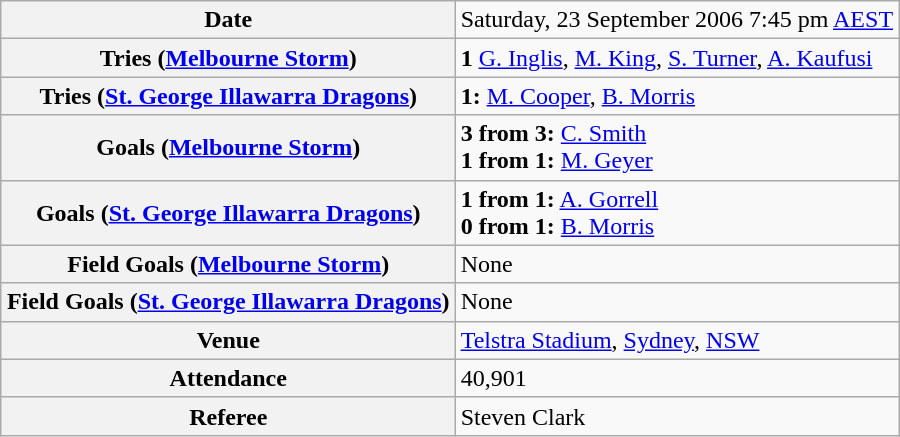<table class="wikitable" style="margin:1em auto;">
<tr>
<th>Date</th>
<td>Saturday, 23 September 2006 7:45 pm <a href='#'>AEST</a></td>
</tr>
<tr>
<th>Tries (<a href='#'>Melbourne Storm</a>)</th>
<td><strong>1</strong> <a href='#'>G. Inglis</a>, <a href='#'>M. King</a>, <a href='#'>S. Turner</a>, <a href='#'>A. Kaufusi</a></td>
</tr>
<tr>
<th>Tries (<a href='#'>St. George Illawarra Dragons</a>)</th>
<td><strong>1:</strong>  <a href='#'>M. Cooper</a>, <a href='#'>B. Morris</a></td>
</tr>
<tr>
<th>Goals (<a href='#'>Melbourne Storm</a>)</th>
<td><strong>3 from 3:</strong> <a href='#'>C. Smith</a> <br> <strong>1 from 1:</strong> <a href='#'>M. Geyer</a></td>
</tr>
<tr>
<th>Goals (<a href='#'>St. George Illawarra Dragons</a>)</th>
<td><strong>1 from 1:</strong> <a href='#'>A. Gorrell</a><br> <strong>0 from 1:</strong> <a href='#'>B. Morris</a></td>
</tr>
<tr>
<th>Field Goals (<a href='#'>Melbourne Storm</a>)</th>
<td>None</td>
</tr>
<tr>
<th>Field Goals (<a href='#'>St. George Illawarra Dragons</a>)</th>
<td>None</td>
</tr>
<tr>
<th>Venue</th>
<td><a href='#'>Telstra Stadium</a>, <a href='#'>Sydney</a>, <a href='#'>NSW</a></td>
</tr>
<tr>
<th>Attendance</th>
<td>40,901</td>
</tr>
<tr>
<th>Referee</th>
<td>Steven Clark</td>
</tr>
</table>
